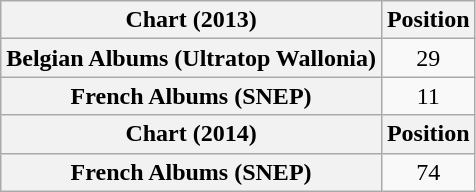<table class="wikitable plainrowheaders" style="text-align:center">
<tr>
<th scope="col">Chart (2013)</th>
<th scope="col">Position</th>
</tr>
<tr>
<th scope="row">Belgian Albums (Ultratop Wallonia)</th>
<td>29</td>
</tr>
<tr>
<th scope="row">French Albums (SNEP)</th>
<td>11</td>
</tr>
<tr>
<th scope="col">Chart (2014)</th>
<th scope="col">Position</th>
</tr>
<tr>
<th scope="row">French Albums (SNEP)</th>
<td>74</td>
</tr>
</table>
